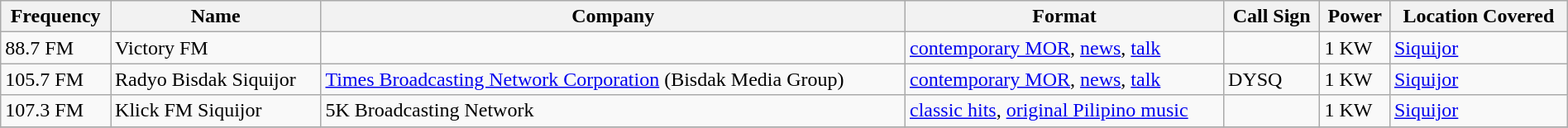<table class="sortable wikitable" style="width:100%">
<tr>
<th>Frequency</th>
<th>Name</th>
<th>Company</th>
<th>Format</th>
<th>Call Sign</th>
<th>Power</th>
<th>Location Covered</th>
</tr>
<tr>
<td>88.7 FM</td>
<td>Victory FM</td>
<td></td>
<td><a href='#'>contemporary MOR</a>, <a href='#'>news</a>, <a href='#'>talk</a></td>
<td></td>
<td>1 KW</td>
<td><a href='#'>Siquijor</a></td>
</tr>
<tr>
<td>105.7 FM</td>
<td>Radyo Bisdak Siquijor</td>
<td><a href='#'>Times Broadcasting Network Corporation</a> (Bisdak Media Group)</td>
<td><a href='#'>contemporary MOR</a>, <a href='#'>news</a>, <a href='#'>talk</a></td>
<td>DYSQ</td>
<td>1 KW</td>
<td><a href='#'>Siquijor</a></td>
</tr>
<tr>
<td>107.3 FM</td>
<td>Klick FM Siquijor</td>
<td>5K Broadcasting Network</td>
<td><a href='#'>classic hits</a>, <a href='#'>original Pilipino music</a></td>
<td></td>
<td>1 KW</td>
<td><a href='#'>Siquijor</a></td>
</tr>
<tr>
</tr>
</table>
